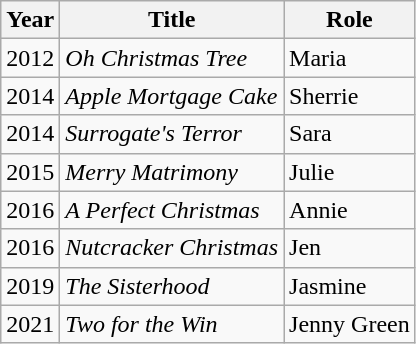<table class="wikitable">
<tr>
<th>Year</th>
<th>Title</th>
<th>Role</th>
</tr>
<tr>
<td>2012</td>
<td><em>Oh Christmas Tree </em></td>
<td>Maria</td>
</tr>
<tr>
<td>2014</td>
<td><em>Apple Mortgage Cake </em></td>
<td>Sherrie</td>
</tr>
<tr>
<td>2014</td>
<td><em>Surrogate's Terror </em></td>
<td>Sara</td>
</tr>
<tr>
<td>2015</td>
<td><em>Merry Matrimony </em></td>
<td>Julie</td>
</tr>
<tr>
<td>2016</td>
<td><em>A Perfect Christmas </em></td>
<td>Annie</td>
</tr>
<tr>
<td>2016</td>
<td><em>Nutcracker Christmas </em></td>
<td>Jen</td>
</tr>
<tr>
<td>2019</td>
<td><em>The Sisterhood </em></td>
<td>Jasmine</td>
</tr>
<tr>
<td>2021</td>
<td><em>Two for the Win </em></td>
<td>Jenny Green</td>
</tr>
</table>
